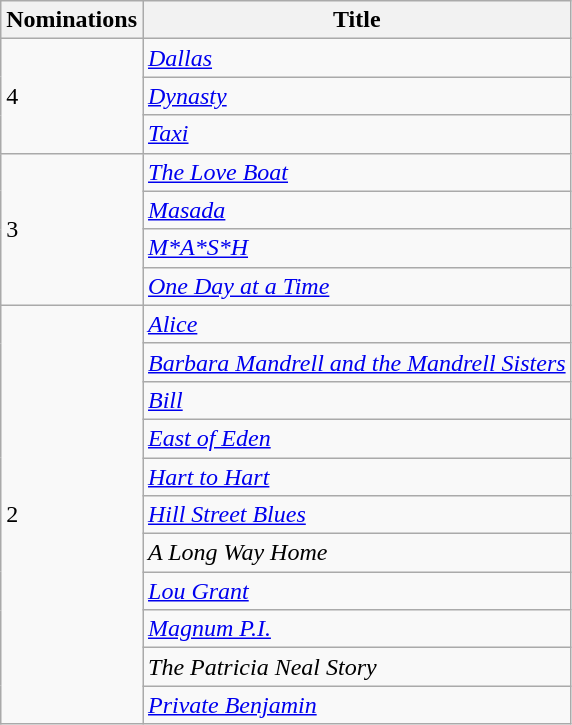<table class="wikitable">
<tr>
<th>Nominations</th>
<th>Title</th>
</tr>
<tr>
<td rowspan="3">4</td>
<td><em><a href='#'>Dallas</a></em></td>
</tr>
<tr>
<td><em><a href='#'>Dynasty</a></em></td>
</tr>
<tr>
<td><em><a href='#'>Taxi</a></em></td>
</tr>
<tr>
<td rowspan="4">3</td>
<td><em><a href='#'>The Love Boat</a></em></td>
</tr>
<tr>
<td><em><a href='#'>Masada</a></em></td>
</tr>
<tr>
<td><em><a href='#'>M*A*S*H</a></em></td>
</tr>
<tr>
<td><em><a href='#'>One Day at a Time</a></em></td>
</tr>
<tr>
<td rowspan="11">2</td>
<td><em><a href='#'>Alice</a></em></td>
</tr>
<tr>
<td><em><a href='#'>Barbara Mandrell and the Mandrell Sisters</a></em></td>
</tr>
<tr>
<td><em><a href='#'>Bill</a></em></td>
</tr>
<tr>
<td><em><a href='#'>East of Eden</a></em></td>
</tr>
<tr>
<td><em><a href='#'>Hart to Hart</a></em></td>
</tr>
<tr>
<td><em><a href='#'>Hill Street Blues</a></em></td>
</tr>
<tr>
<td><em>A Long Way Home</em></td>
</tr>
<tr>
<td><em><a href='#'>Lou Grant</a></em></td>
</tr>
<tr>
<td><em><a href='#'>Magnum P.I.</a></em></td>
</tr>
<tr>
<td><em>The Patricia Neal Story</em></td>
</tr>
<tr>
<td><em><a href='#'>Private Benjamin</a></em></td>
</tr>
</table>
